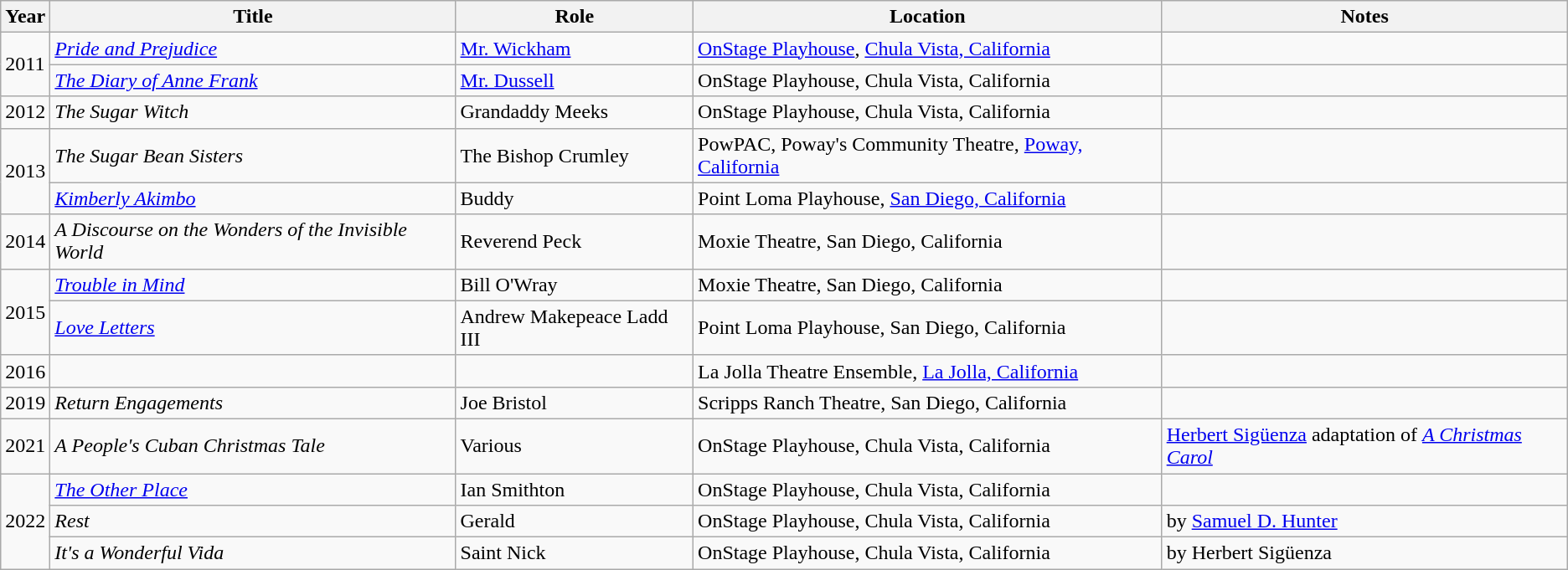<table class="wikitable sortable">
<tr>
<th>Year</th>
<th>Title</th>
<th>Role</th>
<th>Location</th>
<th>Notes</th>
</tr>
<tr>
<td rowspan="2">2011</td>
<td><em><a href='#'>Pride and Prejudice</a></em></td>
<td><a href='#'>Mr. Wickham</a></td>
<td><a href='#'>OnStage Playhouse</a>, <a href='#'>Chula Vista, California</a></td>
<td></td>
</tr>
<tr>
<td><em><a href='#'>The Diary of Anne Frank</a></em></td>
<td><a href='#'>Mr. Dussell</a></td>
<td>OnStage Playhouse, Chula Vista, California</td>
<td></td>
</tr>
<tr>
<td>2012</td>
<td><em>The Sugar Witch</em></td>
<td>Grandaddy Meeks</td>
<td>OnStage Playhouse, Chula Vista, California</td>
<td></td>
</tr>
<tr>
<td rowspan="2">2013</td>
<td><em>The Sugar Bean Sisters</em></td>
<td>The Bishop Crumley</td>
<td>PowPAC, Poway's Community Theatre, <a href='#'>Poway, California</a></td>
<td></td>
</tr>
<tr>
<td><em><a href='#'>Kimberly Akimbo</a></em></td>
<td>Buddy</td>
<td>Point Loma Playhouse, <a href='#'>San Diego, California</a></td>
<td></td>
</tr>
<tr>
<td>2014</td>
<td><em>A Discourse on the Wonders of the Invisible World</em></td>
<td>Reverend Peck</td>
<td>Moxie Theatre, San Diego, California</td>
<td></td>
</tr>
<tr>
<td rowspan="2">2015</td>
<td><a href='#'><em>Trouble in Mind</em></a></td>
<td>Bill O'Wray</td>
<td>Moxie Theatre, San Diego, California</td>
<td></td>
</tr>
<tr>
<td><em><a href='#'>Love Letters</a></em></td>
<td>Andrew Makepeace Ladd III</td>
<td>Point Loma Playhouse, San Diego, California</td>
<td></td>
</tr>
<tr>
<td>2016</td>
<td></td>
<td></td>
<td>La Jolla Theatre Ensemble, <a href='#'>La Jolla, California</a></td>
<td></td>
</tr>
<tr>
<td>2019</td>
<td><em>Return Engagements</em></td>
<td>Joe Bristol</td>
<td>Scripps Ranch Theatre, San Diego, California</td>
<td></td>
</tr>
<tr>
<td>2021</td>
<td><em>A People's Cuban Christmas Tale</em></td>
<td>Various</td>
<td>OnStage Playhouse, Chula Vista, California</td>
<td><a href='#'>Herbert Sigüenza</a> adaptation of <em><a href='#'>A Christmas Carol</a></em></td>
</tr>
<tr>
<td rowspan="3">2022</td>
<td><a href='#'><em>The Other Place</em></a></td>
<td>Ian Smithton</td>
<td>OnStage Playhouse, Chula Vista, California</td>
<td></td>
</tr>
<tr>
<td><em>Rest</em></td>
<td>Gerald</td>
<td>OnStage Playhouse, Chula Vista, California</td>
<td>by <a href='#'>Samuel D. Hunter</a></td>
</tr>
<tr>
<td><em>It's a Wonderful Vida</em></td>
<td>Saint Nick</td>
<td>OnStage Playhouse, Chula Vista, California</td>
<td>by Herbert Sigüenza</td>
</tr>
</table>
